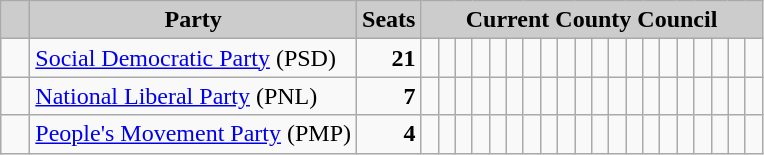<table class="wikitable">
<tr>
<th style="background:#ccc">   </th>
<th style="background:#ccc">Party</th>
<th style="background:#ccc">Seats</th>
<th style="background:#ccc" colspan="21">Current County Council</th>
</tr>
<tr>
<td>  </td>
<td><a href='#'>Social Democratic Party</a> (PSD)</td>
<td style="text-align: right"><strong>21</strong></td>
<td>  </td>
<td>  </td>
<td>  </td>
<td>  </td>
<td>  </td>
<td>  </td>
<td>  </td>
<td>  </td>
<td>  </td>
<td>  </td>
<td>  </td>
<td>  </td>
<td>  </td>
<td>  </td>
<td>  </td>
<td>  </td>
<td>  </td>
<td>  </td>
<td>  </td>
<td>  </td>
</tr>
<tr>
<td>  </td>
<td><a href='#'>National Liberal Party</a> (PNL)</td>
<td style="text-align: right"><strong>7</strong></td>
<td>  </td>
<td>  </td>
<td>  </td>
<td>  </td>
<td>  </td>
<td>  </td>
<td>  </td>
<td> </td>
<td> </td>
<td> </td>
<td> </td>
<td> </td>
<td> </td>
<td> </td>
<td> </td>
<td> </td>
<td> </td>
<td> </td>
<td> </td>
<td> </td>
</tr>
<tr>
<td>  </td>
<td><a href='#'>People's Movement Party</a> (PMP)</td>
<td style="text-align: right"><strong>4</strong></td>
<td>  </td>
<td>  </td>
<td>  </td>
<td>  </td>
<td> </td>
<td> </td>
<td> </td>
<td> </td>
<td> </td>
<td> </td>
<td> </td>
<td> </td>
<td> </td>
<td> </td>
<td> </td>
<td> </td>
<td> </td>
<td> </td>
<td> </td>
<td> </td>
</tr>
</table>
